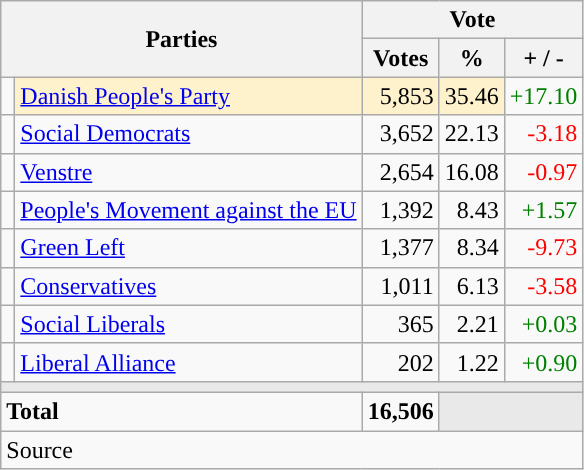<table class="wikitable" style="text-align:right;">
<tr>
<th style="text-align:centre;" rowspan="2" colspan="2" width="225">Parties</th>
<th colspan="3">Vote</th>
</tr>
<tr>
<th width="15">Votes</th>
<th width="15">%</th>
<th width="15">+ / -</th>
</tr>
<tr>
<td width="2" style="color:inherit;background:"></td>
<td bgcolor=#fef2cc   align="left"><a href='#'>Danish People's Party</a></td>
<td bgcolor=#fef2cc>5,853</td>
<td bgcolor=#fef2cc>35.46</td>
<td style=color:green;>+17.10</td>
</tr>
<tr>
<td width="2" style="color:inherit;background:"></td>
<td align="left"><a href='#'>Social Democrats</a></td>
<td>3,652</td>
<td>22.13</td>
<td style=color:red;>-3.18</td>
</tr>
<tr>
<td width="2" style="color:inherit;background:"></td>
<td align="left"><a href='#'>Venstre</a></td>
<td>2,654</td>
<td>16.08</td>
<td style=color:red;>-0.97</td>
</tr>
<tr>
<td width="2" style="color:inherit;background:"></td>
<td align="left"><a href='#'>People's Movement against the EU</a></td>
<td>1,392</td>
<td>8.43</td>
<td style=color:green;>+1.57</td>
</tr>
<tr>
<td width="2" style="color:inherit;background:"></td>
<td align="left"><a href='#'>Green Left</a></td>
<td>1,377</td>
<td>8.34</td>
<td style=color:red;>-9.73</td>
</tr>
<tr>
<td width="2" style="color:inherit;background:"></td>
<td align="left"><a href='#'>Conservatives</a></td>
<td>1,011</td>
<td>6.13</td>
<td style=color:red;>-3.58</td>
</tr>
<tr>
<td width="2" style="color:inherit;background:"></td>
<td align="left"><a href='#'>Social Liberals</a></td>
<td>365</td>
<td>2.21</td>
<td style=color:green;>+0.03</td>
</tr>
<tr>
<td width="2" style="color:inherit;background:"></td>
<td align="left"><a href='#'>Liberal Alliance</a></td>
<td>202</td>
<td>1.22</td>
<td style=color:green;>+0.90</td>
</tr>
<tr>
<td colspan="7" bgcolor="#E9E9E9"></td>
</tr>
<tr>
<td align="left" colspan="2"><strong>Total</strong></td>
<td><strong>16,506</strong></td>
<td bgcolor="#E9E9E9" colspan="2"></td>
</tr>
<tr>
<td align="left" colspan="6">Source</td>
</tr>
</table>
